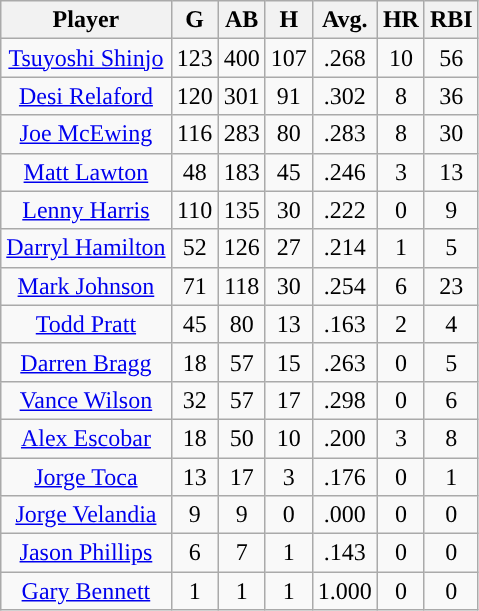<table class="wikitable sortable">
<tr>
<th>Player</th>
<th>G</th>
<th>AB</th>
<th>H</th>
<th>Avg.</th>
<th>HR</th>
<th>RBI</th>
</tr>
<tr align=center>
<td><a href='#'>Tsuyoshi Shinjo</a></td>
<td>123</td>
<td>400</td>
<td>107</td>
<td>.268</td>
<td>10</td>
<td>56</td>
</tr>
<tr align=center>
<td><a href='#'>Desi Relaford</a></td>
<td>120</td>
<td>301</td>
<td>91</td>
<td>.302</td>
<td>8</td>
<td>36</td>
</tr>
<tr align=center>
<td><a href='#'>Joe McEwing</a></td>
<td>116</td>
<td>283</td>
<td>80</td>
<td>.283</td>
<td>8</td>
<td>30</td>
</tr>
<tr align=center>
<td><a href='#'>Matt Lawton</a></td>
<td>48</td>
<td>183</td>
<td>45</td>
<td>.246</td>
<td>3</td>
<td>13</td>
</tr>
<tr align=center>
<td><a href='#'>Lenny Harris</a></td>
<td>110</td>
<td>135</td>
<td>30</td>
<td>.222</td>
<td>0</td>
<td>9</td>
</tr>
<tr align=center>
<td><a href='#'>Darryl Hamilton</a></td>
<td>52</td>
<td>126</td>
<td>27</td>
<td>.214</td>
<td>1</td>
<td>5</td>
</tr>
<tr align=center>
<td><a href='#'>Mark Johnson</a></td>
<td>71</td>
<td>118</td>
<td>30</td>
<td>.254</td>
<td>6</td>
<td>23</td>
</tr>
<tr align=center>
<td><a href='#'>Todd Pratt</a></td>
<td>45</td>
<td>80</td>
<td>13</td>
<td>.163</td>
<td>2</td>
<td>4</td>
</tr>
<tr align=center>
<td><a href='#'>Darren Bragg</a></td>
<td>18</td>
<td>57</td>
<td>15</td>
<td>.263</td>
<td>0</td>
<td>5</td>
</tr>
<tr align=center>
<td><a href='#'>Vance Wilson</a></td>
<td>32</td>
<td>57</td>
<td>17</td>
<td>.298</td>
<td>0</td>
<td>6</td>
</tr>
<tr align=center>
<td><a href='#'>Alex Escobar</a></td>
<td>18</td>
<td>50</td>
<td>10</td>
<td>.200</td>
<td>3</td>
<td>8</td>
</tr>
<tr align=center>
<td><a href='#'>Jorge Toca</a></td>
<td>13</td>
<td>17</td>
<td>3</td>
<td>.176</td>
<td>0</td>
<td>1</td>
</tr>
<tr align=center>
<td><a href='#'>Jorge Velandia</a></td>
<td>9</td>
<td>9</td>
<td>0</td>
<td>.000</td>
<td>0</td>
<td>0</td>
</tr>
<tr align=center>
<td><a href='#'>Jason Phillips</a></td>
<td>6</td>
<td>7</td>
<td>1</td>
<td>.143</td>
<td>0</td>
<td>0</td>
</tr>
<tr align=center>
<td><a href='#'>Gary Bennett</a></td>
<td>1</td>
<td>1</td>
<td>1</td>
<td>1.000</td>
<td>0</td>
<td>0</td>
</tr>
</table>
